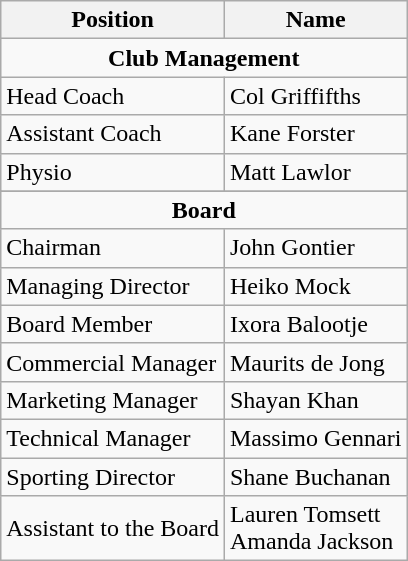<table class="wikitable sortable" style="text-align:center;">
<tr>
<th>Position</th>
<th>Name</th>
</tr>
<tr>
<td colspan="2"><strong>Club Management</strong></td>
</tr>
<tr>
<td align="left">Head Coach</td>
<td align="left"> Col Griffifths</td>
</tr>
<tr>
<td align="left">Assistant Coach</td>
<td align="left"> Kane Forster</td>
</tr>
<tr>
<td align="left">Physio</td>
<td align="left"> Matt Lawlor</td>
</tr>
<tr>
</tr>
<tr>
<td colspan="2"><strong>Board</strong></td>
</tr>
<tr>
<td align="left">Chairman</td>
<td align="left"> John Gontier</td>
</tr>
<tr>
<td align="left">Managing Director</td>
<td align="left"> Heiko Mock</td>
</tr>
<tr>
<td align="left">Board Member</td>
<td align="left"> Ixora Balootje</td>
</tr>
<tr>
<td align="left">Commercial Manager</td>
<td align="left"> Maurits de Jong</td>
</tr>
<tr>
<td align="left">Marketing Manager</td>
<td align="left"> Shayan Khan</td>
</tr>
<tr>
<td align="left">Technical Manager</td>
<td align="left"> Massimo Gennari</td>
</tr>
<tr>
<td align="left">Sporting Director</td>
<td align="left"> Shane Buchanan</td>
</tr>
<tr>
<td align="left">Assistant to the Board</td>
<td align="left"> Lauren Tomsett<br> Amanda Jackson</td>
</tr>
</table>
